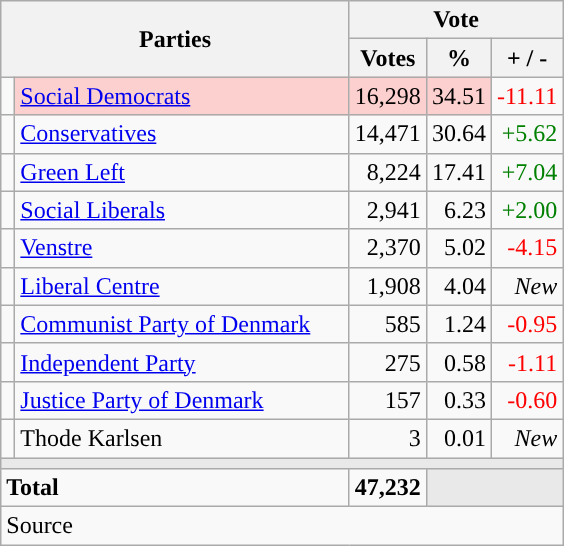<table class="wikitable" style="text-align:right;">
<tr>
<th style="text-align:centre;" rowspan="2" colspan="2" width="225">Parties</th>
<th colspan="3">Vote</th>
</tr>
<tr>
<th width="15">Votes</th>
<th width="15">%</th>
<th width="15">+ / -</th>
</tr>
<tr>
<td width="2" style="color:inherit;background:"></td>
<td bgcolor=#fbd0ce  align="left"><a href='#'>Social Democrats</a></td>
<td bgcolor=#fbd0ce>16,298</td>
<td bgcolor=#fbd0ce>34.51</td>
<td style=color:red;>-11.11</td>
</tr>
<tr>
<td width="2" style="color:inherit;background:"></td>
<td align="left"><a href='#'>Conservatives</a></td>
<td>14,471</td>
<td>30.64</td>
<td style=color:green;>+5.62</td>
</tr>
<tr>
<td width="2" style="color:inherit;background:"></td>
<td align="left"><a href='#'>Green Left</a></td>
<td>8,224</td>
<td>17.41</td>
<td style=color:green;>+7.04</td>
</tr>
<tr>
<td width="2" style="color:inherit;background:"></td>
<td align="left"><a href='#'>Social Liberals</a></td>
<td>2,941</td>
<td>6.23</td>
<td style=color:green;>+2.00</td>
</tr>
<tr>
<td width="2" style="color:inherit;background:"></td>
<td align="left"><a href='#'>Venstre</a></td>
<td>2,370</td>
<td>5.02</td>
<td style=color:red;>-4.15</td>
</tr>
<tr>
<td width="2" style="color:inherit;background:"></td>
<td align="left"><a href='#'>Liberal Centre</a></td>
<td>1,908</td>
<td>4.04</td>
<td><em>New</em></td>
</tr>
<tr>
<td width="2" style="color:inherit;background:"></td>
<td align="left"><a href='#'>Communist Party of Denmark</a></td>
<td>585</td>
<td>1.24</td>
<td style=color:red;>-0.95</td>
</tr>
<tr>
<td width="2" style="color:inherit;background:"></td>
<td align="left"><a href='#'>Independent Party</a></td>
<td>275</td>
<td>0.58</td>
<td style=color:red;>-1.11</td>
</tr>
<tr>
<td width="2" style="color:inherit;background:"></td>
<td align="left"><a href='#'>Justice Party of Denmark</a></td>
<td>157</td>
<td>0.33</td>
<td style=color:red;>-0.60</td>
</tr>
<tr>
<td width="2" style="color:inherit;background:"></td>
<td align="left">Thode Karlsen</td>
<td>3</td>
<td>0.01</td>
<td><em>New</em></td>
</tr>
<tr>
<td colspan="7" bgcolor="#E9E9E9"></td>
</tr>
<tr>
<td align="left" colspan="2"><strong>Total</strong></td>
<td><strong>47,232</strong></td>
<td bgcolor="#E9E9E9" colspan="2"></td>
</tr>
<tr>
<td align="left" colspan="6">Source</td>
</tr>
</table>
